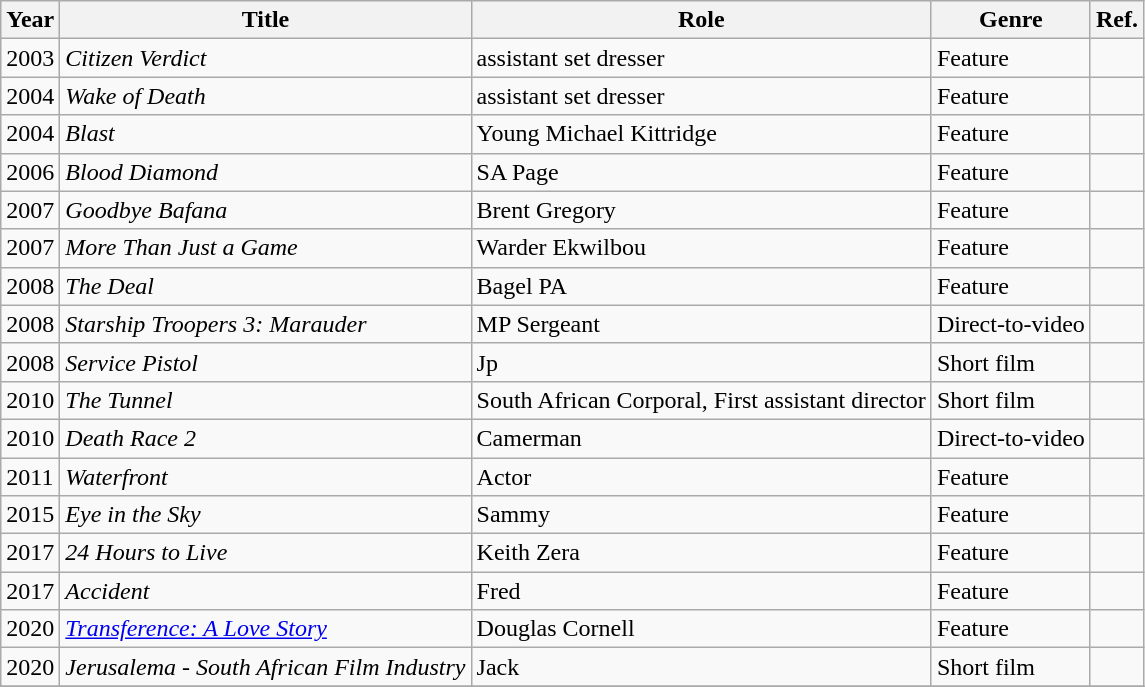<table class="wikitable">
<tr>
<th>Year</th>
<th>Title</th>
<th>Role</th>
<th>Genre</th>
<th>Ref.</th>
</tr>
<tr>
<td>2003</td>
<td><em>Citizen Verdict</em></td>
<td>assistant set dresser</td>
<td>Feature</td>
<td></td>
</tr>
<tr>
<td>2004</td>
<td><em>Wake of Death</em></td>
<td>assistant set dresser</td>
<td>Feature</td>
<td></td>
</tr>
<tr>
<td>2004</td>
<td><em>Blast</em></td>
<td>Young Michael Kittridge</td>
<td>Feature</td>
<td></td>
</tr>
<tr>
<td>2006</td>
<td><em>Blood Diamond</em></td>
<td>SA Page</td>
<td>Feature</td>
<td></td>
</tr>
<tr>
<td>2007</td>
<td><em>Goodbye Bafana</em></td>
<td>Brent Gregory</td>
<td>Feature</td>
<td></td>
</tr>
<tr>
<td>2007</td>
<td><em>More Than Just a Game</em></td>
<td>Warder Ekwilbou</td>
<td>Feature</td>
<td></td>
</tr>
<tr>
<td>2008</td>
<td><em>The Deal</em></td>
<td>Bagel PA</td>
<td>Feature</td>
<td></td>
</tr>
<tr>
<td>2008</td>
<td><em>Starship Troopers 3: Marauder</em></td>
<td>MP Sergeant</td>
<td>Direct-to-video</td>
<td></td>
</tr>
<tr>
<td>2008</td>
<td><em>Service Pistol</em></td>
<td>Jp</td>
<td>Short film</td>
<td></td>
</tr>
<tr>
<td>2010</td>
<td><em>The Tunnel</em></td>
<td>South African Corporal, First assistant director</td>
<td>Short film</td>
<td></td>
</tr>
<tr>
<td>2010</td>
<td><em>Death Race 2</em></td>
<td>Camerman</td>
<td>Direct-to-video</td>
<td></td>
</tr>
<tr>
<td>2011</td>
<td><em>Waterfront</em></td>
<td>Actor</td>
<td>Feature</td>
<td></td>
</tr>
<tr>
<td>2015</td>
<td><em>Eye in the Sky</em></td>
<td>Sammy</td>
<td>Feature</td>
<td></td>
</tr>
<tr>
<td>2017</td>
<td><em>24 Hours to Live</em></td>
<td>Keith Zera</td>
<td>Feature</td>
<td></td>
</tr>
<tr>
<td>2017</td>
<td><em>Accident</em></td>
<td>Fred</td>
<td>Feature</td>
<td></td>
</tr>
<tr>
<td>2020</td>
<td><em><a href='#'>Transference: A Love Story</a></em></td>
<td>Douglas Cornell</td>
<td>Feature</td>
<td></td>
</tr>
<tr>
<td>2020</td>
<td><em>Jerusalema - South African Film Industry</em></td>
<td>Jack</td>
<td>Short film</td>
<td></td>
</tr>
<tr>
</tr>
</table>
